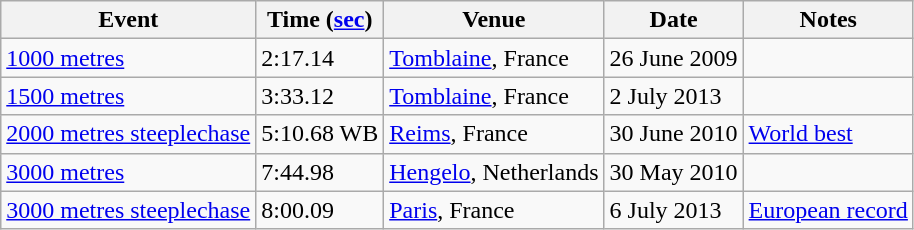<table class=wikitable>
<tr>
<th>Event</th>
<th>Time (<a href='#'>sec</a>)</th>
<th>Venue</th>
<th>Date</th>
<th>Notes</th>
</tr>
<tr>
<td><a href='#'>1000 metres</a></td>
<td>2:17.14</td>
<td><a href='#'>Tomblaine</a>, France</td>
<td>26 June 2009</td>
<td></td>
</tr>
<tr>
<td><a href='#'>1500 metres</a></td>
<td>3:33.12</td>
<td><a href='#'>Tomblaine</a>, France</td>
<td>2 July 2013</td>
<td></td>
</tr>
<tr>
<td><a href='#'>2000 metres steeplechase</a></td>
<td>5:10.68 WB</td>
<td><a href='#'>Reims</a>, France</td>
<td>30 June 2010</td>
<td><a href='#'>World best</a></td>
</tr>
<tr>
<td><a href='#'>3000 metres</a></td>
<td>7:44.98</td>
<td><a href='#'>Hengelo</a>, Netherlands</td>
<td>30 May 2010</td>
<td></td>
</tr>
<tr>
<td><a href='#'>3000 metres steeplechase</a></td>
<td>8:00.09</td>
<td><a href='#'>Paris</a>, France</td>
<td>6 July 2013</td>
<td><a href='#'>European record</a></td>
</tr>
</table>
